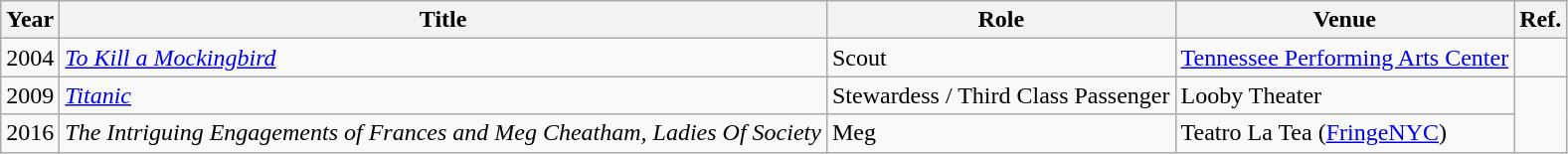<table class="wikitable sortable">
<tr>
<th>Year</th>
<th>Title</th>
<th>Role</th>
<th>Venue</th>
<th class="unsortable">Ref.</th>
</tr>
<tr>
<td>2004</td>
<td><em><a href='#'>To Kill a Mockingbird</a></em></td>
<td>Scout</td>
<td><a href='#'>Tennessee Performing Arts Center</a></td>
<td></td>
</tr>
<tr>
<td>2009</td>
<td><em><a href='#'>Titanic</a></em></td>
<td>Stewardess / Third Class Passenger</td>
<td>Looby Theater</td>
<td rowspan="2"></td>
</tr>
<tr>
<td>2016</td>
<td><em>The Intriguing Engagements of Frances and Meg Cheatham, Ladies Of Society</em></td>
<td>Meg</td>
<td>Teatro La Tea (<a href='#'>FringeNYC</a>)</td>
</tr>
</table>
